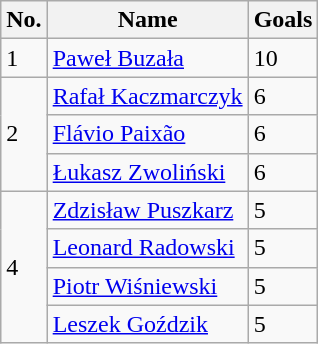<table class="wikitable" style="display: inline-table;">
<tr>
<th>No.</th>
<th>Name</th>
<th>Goals</th>
</tr>
<tr>
<td>1</td>
<td><a href='#'>Paweł Buzała</a></td>
<td>10</td>
</tr>
<tr>
<td rowspan=3>2</td>
<td><a href='#'>Rafał Kaczmarczyk</a></td>
<td>6</td>
</tr>
<tr>
<td><a href='#'>Flávio Paixão</a></td>
<td>6</td>
</tr>
<tr>
<td><a href='#'>Łukasz Zwoliński</a></td>
<td>6</td>
</tr>
<tr>
<td rowspan=4>4</td>
<td><a href='#'>Zdzisław Puszkarz</a></td>
<td>5</td>
</tr>
<tr>
<td><a href='#'>Leonard Radowski</a></td>
<td>5</td>
</tr>
<tr>
<td><a href='#'>Piotr Wiśniewski</a></td>
<td>5</td>
</tr>
<tr>
<td><a href='#'>Leszek Goździk</a></td>
<td>5</td>
</tr>
</table>
